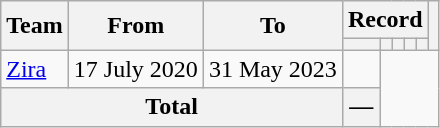<table class=wikitable style="text-align: center">
<tr>
<th rowspan=2>Team</th>
<th rowspan=2>From</th>
<th rowspan=2>To</th>
<th colspan=5>Record</th>
<th rowspan=2></th>
</tr>
<tr>
<th></th>
<th></th>
<th></th>
<th></th>
<th></th>
</tr>
<tr>
<td align=left><a href='#'>Zira</a></td>
<td align=left>17 July 2020</td>
<td align=left>31 May 2023<br></td>
<td></td>
</tr>
<tr>
<th colspan=3>Total<br></th>
<th>—</th>
</tr>
</table>
